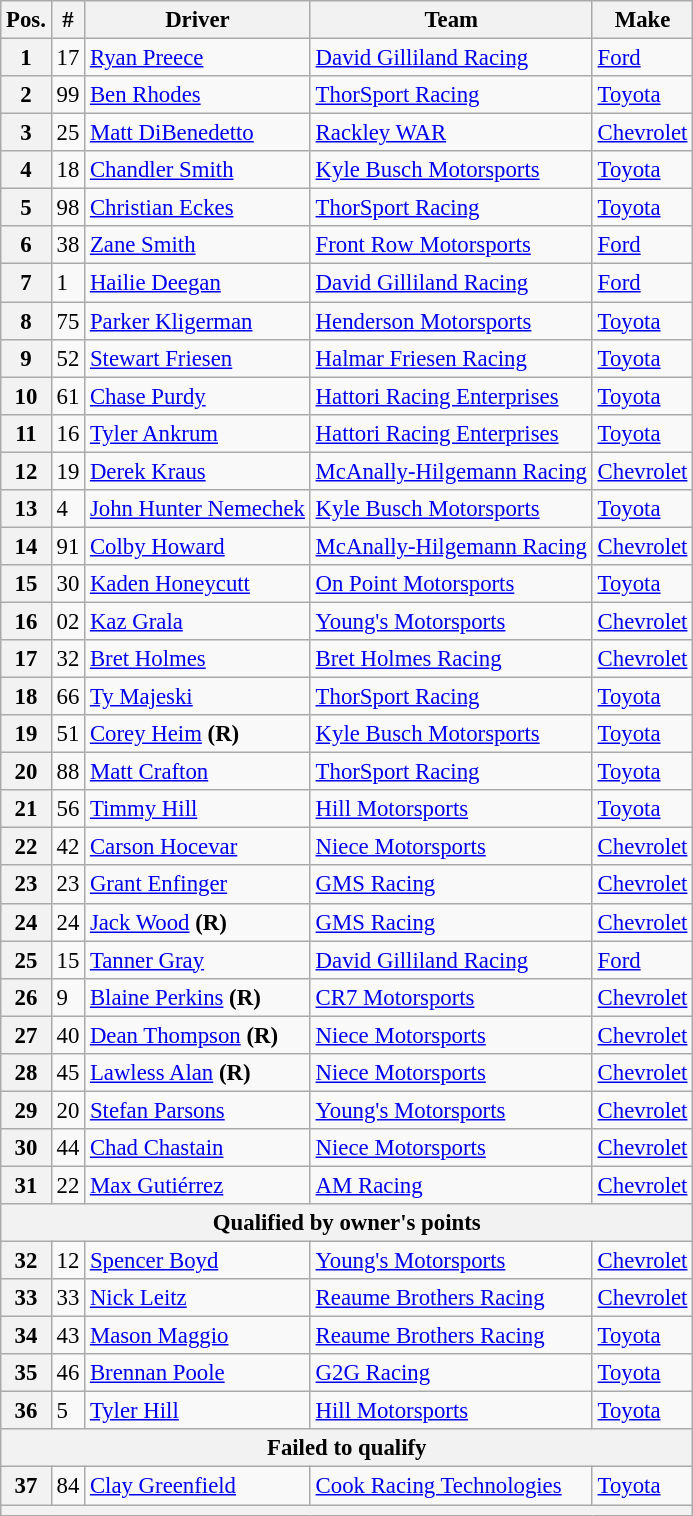<table class="wikitable" style="font-size:95%">
<tr>
<th>Pos.</th>
<th>#</th>
<th>Driver</th>
<th>Team</th>
<th>Make</th>
</tr>
<tr>
<th>1</th>
<td>17</td>
<td><a href='#'>Ryan Preece</a></td>
<td><a href='#'>David Gilliland Racing</a></td>
<td><a href='#'>Ford</a></td>
</tr>
<tr>
<th>2</th>
<td>99</td>
<td><a href='#'>Ben Rhodes</a></td>
<td><a href='#'>ThorSport Racing</a></td>
<td><a href='#'>Toyota</a></td>
</tr>
<tr>
<th>3</th>
<td>25</td>
<td><a href='#'>Matt DiBenedetto</a></td>
<td><a href='#'>Rackley WAR</a></td>
<td><a href='#'>Chevrolet</a></td>
</tr>
<tr>
<th>4</th>
<td>18</td>
<td><a href='#'>Chandler Smith</a></td>
<td><a href='#'>Kyle Busch Motorsports</a></td>
<td><a href='#'>Toyota</a></td>
</tr>
<tr>
<th>5</th>
<td>98</td>
<td><a href='#'>Christian Eckes</a></td>
<td><a href='#'>ThorSport Racing</a></td>
<td><a href='#'>Toyota</a></td>
</tr>
<tr>
<th>6</th>
<td>38</td>
<td><a href='#'>Zane Smith</a></td>
<td><a href='#'>Front Row Motorsports</a></td>
<td><a href='#'>Ford</a></td>
</tr>
<tr>
<th>7</th>
<td>1</td>
<td><a href='#'>Hailie Deegan</a></td>
<td><a href='#'>David Gilliland Racing</a></td>
<td><a href='#'>Ford</a></td>
</tr>
<tr>
<th>8</th>
<td>75</td>
<td><a href='#'>Parker Kligerman</a></td>
<td><a href='#'>Henderson Motorsports</a></td>
<td><a href='#'>Toyota</a></td>
</tr>
<tr>
<th>9</th>
<td>52</td>
<td><a href='#'>Stewart Friesen</a></td>
<td><a href='#'>Halmar Friesen Racing</a></td>
<td><a href='#'>Toyota</a></td>
</tr>
<tr>
<th>10</th>
<td>61</td>
<td><a href='#'>Chase Purdy</a></td>
<td><a href='#'>Hattori Racing Enterprises</a></td>
<td><a href='#'>Toyota</a></td>
</tr>
<tr>
<th>11</th>
<td>16</td>
<td><a href='#'>Tyler Ankrum</a></td>
<td><a href='#'>Hattori Racing Enterprises</a></td>
<td><a href='#'>Toyota</a></td>
</tr>
<tr>
<th>12</th>
<td>19</td>
<td><a href='#'>Derek Kraus</a></td>
<td><a href='#'>McAnally-Hilgemann Racing</a></td>
<td><a href='#'>Chevrolet</a></td>
</tr>
<tr>
<th>13</th>
<td>4</td>
<td><a href='#'>John Hunter Nemechek</a></td>
<td><a href='#'>Kyle Busch Motorsports</a></td>
<td><a href='#'>Toyota</a></td>
</tr>
<tr>
<th>14</th>
<td>91</td>
<td><a href='#'>Colby Howard</a></td>
<td><a href='#'>McAnally-Hilgemann Racing</a></td>
<td><a href='#'>Chevrolet</a></td>
</tr>
<tr>
<th>15</th>
<td>30</td>
<td><a href='#'>Kaden Honeycutt</a></td>
<td><a href='#'>On Point Motorsports</a></td>
<td><a href='#'>Toyota</a></td>
</tr>
<tr>
<th>16</th>
<td>02</td>
<td><a href='#'>Kaz Grala</a></td>
<td><a href='#'>Young's Motorsports</a></td>
<td><a href='#'>Chevrolet</a></td>
</tr>
<tr>
<th>17</th>
<td>32</td>
<td><a href='#'>Bret Holmes</a></td>
<td><a href='#'>Bret Holmes Racing</a></td>
<td><a href='#'>Chevrolet</a></td>
</tr>
<tr>
<th>18</th>
<td>66</td>
<td><a href='#'>Ty Majeski</a></td>
<td><a href='#'>ThorSport Racing</a></td>
<td><a href='#'>Toyota</a></td>
</tr>
<tr>
<th>19</th>
<td>51</td>
<td><a href='#'>Corey Heim</a> <strong>(R)</strong></td>
<td><a href='#'>Kyle Busch Motorsports</a></td>
<td><a href='#'>Toyota</a></td>
</tr>
<tr>
<th>20</th>
<td>88</td>
<td><a href='#'>Matt Crafton</a></td>
<td><a href='#'>ThorSport Racing</a></td>
<td><a href='#'>Toyota</a></td>
</tr>
<tr>
<th>21</th>
<td>56</td>
<td><a href='#'>Timmy Hill</a></td>
<td><a href='#'>Hill Motorsports</a></td>
<td><a href='#'>Toyota</a></td>
</tr>
<tr>
<th>22</th>
<td>42</td>
<td><a href='#'>Carson Hocevar</a></td>
<td><a href='#'>Niece Motorsports</a></td>
<td><a href='#'>Chevrolet</a></td>
</tr>
<tr>
<th>23</th>
<td>23</td>
<td><a href='#'>Grant Enfinger</a></td>
<td><a href='#'>GMS Racing</a></td>
<td><a href='#'>Chevrolet</a></td>
</tr>
<tr>
<th>24</th>
<td>24</td>
<td><a href='#'>Jack Wood</a> <strong>(R)</strong></td>
<td><a href='#'>GMS Racing</a></td>
<td><a href='#'>Chevrolet</a></td>
</tr>
<tr>
<th>25</th>
<td>15</td>
<td><a href='#'>Tanner Gray</a></td>
<td><a href='#'>David Gilliland Racing</a></td>
<td><a href='#'>Ford</a></td>
</tr>
<tr>
<th>26</th>
<td>9</td>
<td><a href='#'>Blaine Perkins</a> <strong>(R)</strong></td>
<td><a href='#'>CR7 Motorsports</a></td>
<td><a href='#'>Chevrolet</a></td>
</tr>
<tr>
<th>27</th>
<td>40</td>
<td><a href='#'>Dean Thompson</a> <strong>(R)</strong></td>
<td><a href='#'>Niece Motorsports</a></td>
<td><a href='#'>Chevrolet</a></td>
</tr>
<tr>
<th>28</th>
<td>45</td>
<td><a href='#'>Lawless Alan</a> <strong>(R)</strong></td>
<td><a href='#'>Niece Motorsports</a></td>
<td><a href='#'>Chevrolet</a></td>
</tr>
<tr>
<th>29</th>
<td>20</td>
<td><a href='#'>Stefan Parsons</a></td>
<td><a href='#'>Young's Motorsports</a></td>
<td><a href='#'>Chevrolet</a></td>
</tr>
<tr>
<th>30</th>
<td>44</td>
<td><a href='#'>Chad Chastain</a></td>
<td><a href='#'>Niece Motorsports</a></td>
<td><a href='#'>Chevrolet</a></td>
</tr>
<tr>
<th>31</th>
<td>22</td>
<td><a href='#'>Max Gutiérrez</a></td>
<td><a href='#'>AM Racing</a></td>
<td><a href='#'>Chevrolet</a></td>
</tr>
<tr>
<th colspan="5">Qualified by owner's points</th>
</tr>
<tr>
<th>32</th>
<td>12</td>
<td><a href='#'>Spencer Boyd</a></td>
<td><a href='#'>Young's Motorsports</a></td>
<td><a href='#'>Chevrolet</a></td>
</tr>
<tr>
<th>33</th>
<td>33</td>
<td><a href='#'>Nick Leitz</a></td>
<td><a href='#'>Reaume Brothers Racing</a></td>
<td><a href='#'>Chevrolet</a></td>
</tr>
<tr>
<th>34</th>
<td>43</td>
<td><a href='#'>Mason Maggio</a></td>
<td><a href='#'>Reaume Brothers Racing</a></td>
<td><a href='#'>Toyota</a></td>
</tr>
<tr>
<th>35</th>
<td>46</td>
<td><a href='#'>Brennan Poole</a></td>
<td><a href='#'>G2G Racing</a></td>
<td><a href='#'>Toyota</a></td>
</tr>
<tr>
<th>36</th>
<td>5</td>
<td><a href='#'>Tyler Hill</a></td>
<td><a href='#'>Hill Motorsports</a></td>
<td><a href='#'>Toyota</a></td>
</tr>
<tr>
<th colspan="5">Failed to qualify</th>
</tr>
<tr>
<th>37</th>
<td>84</td>
<td><a href='#'>Clay Greenfield</a></td>
<td><a href='#'>Cook Racing Technologies</a></td>
<td><a href='#'>Toyota</a></td>
</tr>
<tr>
<th colspan="5"></th>
</tr>
</table>
